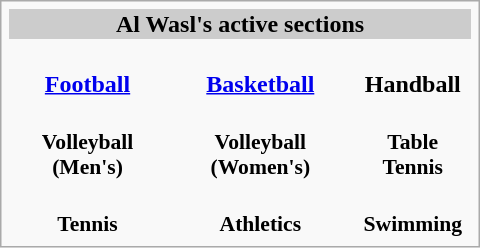<table class="infobox" style="width: 20em; font-size: 95%em;align: center">
<tr bgcolor="#cccccc" style="text-align: center">
<th colspan="3">Al Wasl's active sections</th>
</tr>
<tr style="text-align: center">
<td><br><strong><a href='#'>Football</a></strong></td>
<td><br><strong><a href='#'>Basketball</a></strong></td>
<td><br><strong>Handball</strong></td>
</tr>
<tr style="font-size: 90%; text-align: center">
<td><br><strong>Volleyball (Men's)</strong></td>
<td><br><strong>Volleyball (Women's)</strong></td>
<td><br><strong>Table Tennis</strong></td>
</tr>
<tr style="font-size: 90%; text-align: center">
<td><br><strong>Tennis</strong></td>
<td><br><strong>Athletics</strong></td>
<td><br><strong>Swimming</strong></td>
</tr>
</table>
